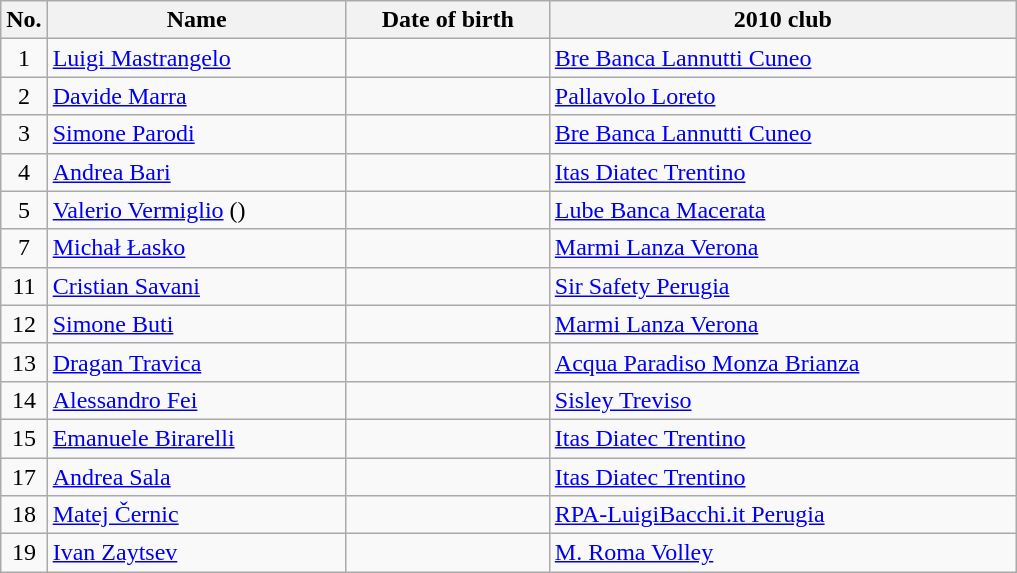<table class="wikitable sortable" style="font-size:100%; text-align:center;">
<tr>
<th>No.</th>
<th style="width:12em">Name</th>
<th style="width:8em">Date of birth</th>
<th style="width:19em">2010 club</th>
</tr>
<tr>
<td>1</td>
<td align=left><a href='#'>Luigi Mastrangelo</a></td>
<td align=right></td>
<td align=left> <a href='#'>Bre Banca Lannutti Cuneo</a></td>
</tr>
<tr>
<td>2</td>
<td align=left><a href='#'>Davide Marra</a></td>
<td align=right></td>
<td align=left> <a href='#'>Pallavolo Loreto</a></td>
</tr>
<tr>
<td>3</td>
<td align=left><a href='#'>Simone Parodi</a></td>
<td align=right></td>
<td align=left> <a href='#'>Bre Banca Lannutti Cuneo</a></td>
</tr>
<tr>
<td>4</td>
<td align=left><a href='#'>Andrea Bari</a></td>
<td align=right></td>
<td align=left> <a href='#'>Itas Diatec Trentino</a></td>
</tr>
<tr>
<td>5</td>
<td align=left><a href='#'>Valerio Vermiglio</a> ()</td>
<td align=right></td>
<td align=left> <a href='#'>Lube Banca Macerata</a></td>
</tr>
<tr>
<td>7</td>
<td align=left><a href='#'>Michał Łasko</a></td>
<td align=right></td>
<td align=left> <a href='#'>Marmi Lanza Verona</a></td>
</tr>
<tr>
<td>11</td>
<td align=left><a href='#'>Cristian Savani</a></td>
<td align=right></td>
<td align=left> <a href='#'>Sir Safety Perugia</a></td>
</tr>
<tr>
<td>12</td>
<td align=left><a href='#'>Simone Buti</a></td>
<td align=right></td>
<td align=left> <a href='#'>Marmi Lanza Verona</a></td>
</tr>
<tr>
<td>13</td>
<td align=left><a href='#'>Dragan Travica</a></td>
<td align=right></td>
<td align=left> <a href='#'>Acqua Paradiso Monza Brianza</a></td>
</tr>
<tr>
<td>14</td>
<td align=left><a href='#'>Alessandro Fei</a></td>
<td align=right></td>
<td align=left> <a href='#'>Sisley Treviso</a></td>
</tr>
<tr>
<td>15</td>
<td align=left><a href='#'>Emanuele Birarelli</a></td>
<td align=right></td>
<td align=left> <a href='#'>Itas Diatec Trentino</a></td>
</tr>
<tr>
<td>17</td>
<td align=left><a href='#'>Andrea Sala</a></td>
<td align=right></td>
<td align=left> <a href='#'>Itas Diatec Trentino</a></td>
</tr>
<tr>
<td>18</td>
<td align=left><a href='#'>Matej Černic</a></td>
<td align=right></td>
<td align=left> <a href='#'>RPA-LuigiBacchi.it Perugia</a></td>
</tr>
<tr>
<td>19</td>
<td align=left><a href='#'>Ivan Zaytsev</a></td>
<td align=right></td>
<td align=left> <a href='#'>M. Roma Volley</a></td>
</tr>
</table>
